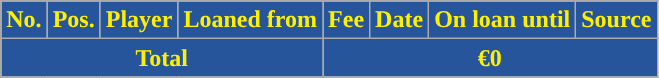<table class="wikitable" style="text-align:center">
<tr>
<th style="background:#26559B;color:#FFF000;">No.</th>
<th style="background:#26559B;color:#FFF000;">Pos.</th>
<th style="background:#26559B;color:#FFF000;">Player</th>
<th style="background:#26559B;color:#FFF000;">Loaned from</th>
<th style="background:#26559B;color:#FFF000;">Fee</th>
<th style="background:#26559B;color:#FFF000;">Date</th>
<th style="background:#26559B;color:#FFF000;">On loan until</th>
<th style="background:#26559B;color:#FFF000;">Source</th>
</tr>
<tr>
<th colspan="4" style="background:#26559B;color:#FFF000;">Total</th>
<th colspan="4" style="background:#26559B;color:#FFF000;">€0</th>
</tr>
</table>
